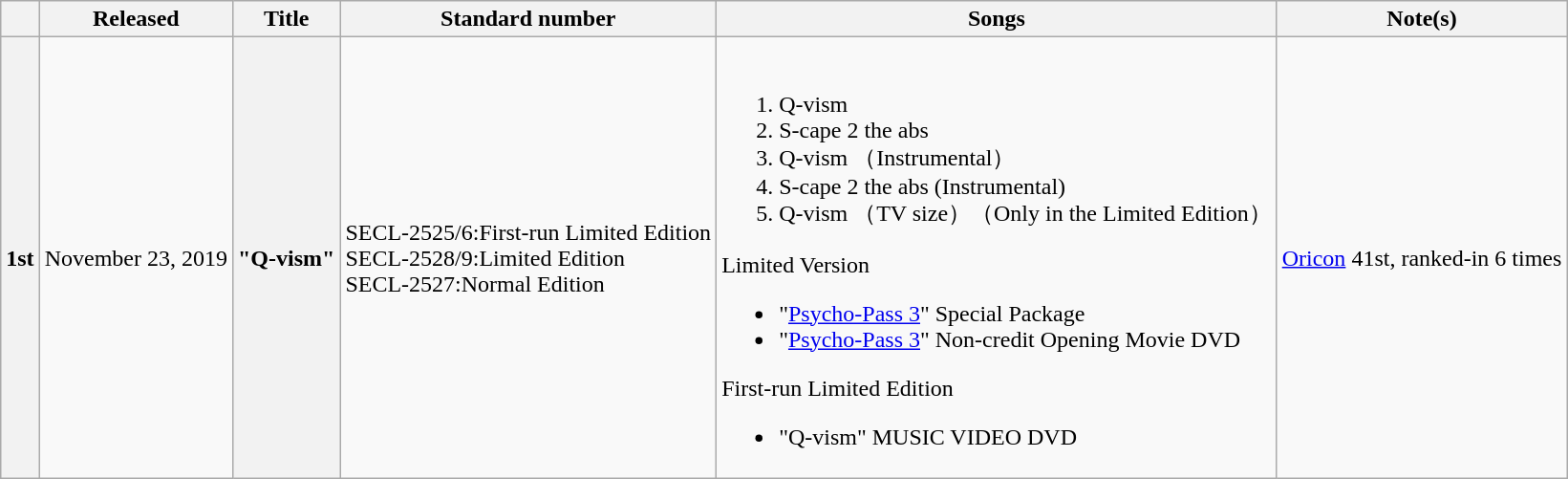<table class="wikitable plainrowheaders">
<tr>
<th> </th>
<th scope="col" rowspan="1">Released</th>
<th scope="col" rowspan="1">Title</th>
<th scope="col" rowspan="1">Standard number</th>
<th scope="col" rowspan="1">Songs</th>
<th scope="col" rowspan="1">Note(s)</th>
</tr>
<tr>
<th>1st</th>
<td>November 23, 2019 </td>
<th scope="row">"Q-vism"</th>
<td>SECL-2525/6:First-run Limited Edition<br>SECL-2528/9:Limited Edition<br>SECL-2527:Normal Edition</td>
<td><br><ol><li>Q-vism</li><li>S-cape 2 the abs</li><li>Q-vism （Instrumental）</li><li>S-cape 2 the abs (Instrumental)</li><li>Q-vism （TV size）（Only in the Limited Edition）</li></ol>Limited Version<ul><li>"<a href='#'>Psycho-Pass 3</a>" Special Package</li><li>"<a href='#'>Psycho-Pass 3</a>" Non-credit Opening Movie DVD</li></ul>First-run Limited Edition<ul><li>"Q-vism" MUSIC VIDEO DVD</li></ul></td>
<td><a href='#'>Oricon</a> 41st, ranked-in 6 times<br></td>
</tr>
</table>
